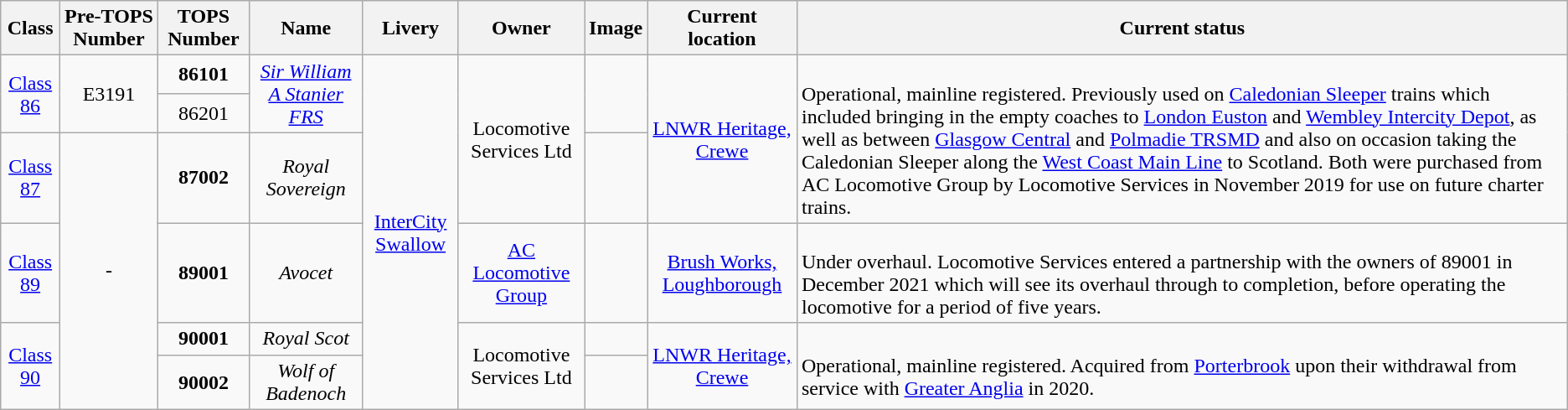<table class="wikitable">
<tr>
<th>Class</th>
<th>Pre-TOPS Number</th>
<th>TOPS Number</th>
<th>Name</th>
<th>Livery</th>
<th>Owner</th>
<th>Image</th>
<th>Current location</th>
<th>Current status</th>
</tr>
<tr>
<td rowspan="2" style="text-align:center;"><a href='#'>Class 86</a></td>
<td rowspan="2" style="text-align:center;">E3191</td>
<td style="text-align:center;"><strong>86101</strong></td>
<td rowspan="2" style="text-align:center;"><em><a href='#'>Sir William A Stanier FRS</a></em></td>
<td rowspan="6" style="text-align:center;"><a href='#'>InterCity Swallow</a></td>
<td rowspan="3" style="text-align:center;">Locomotive Services Ltd</td>
<td rowspan="2"></td>
<td rowspan="3" style="text-align:center;"><a href='#'>LNWR Heritage, Crewe</a></td>
<td rowspan="3"><br>Operational, mainline registered. Previously used on <a href='#'>Caledonian Sleeper</a> trains which included bringing in the empty coaches to <a href='#'>London Euston</a> and <a href='#'>Wembley Intercity Depot</a>, as well as between <a href='#'>Glasgow Central</a> and <a href='#'>Polmadie TRSMD</a> and also on occasion taking the Caledonian Sleeper along the <a href='#'>West Coast Main Line</a> to Scotland. Both were purchased from AC Locomotive Group by Locomotive Services in November 2019 for use on future charter trains.</td>
</tr>
<tr>
<td style="text-align:center;">86201</td>
</tr>
<tr>
<td style="text-align:center;"><a href='#'>Class 87</a></td>
<td rowspan="4" style="text-align:center;">-</td>
<td style="text-align:center;"><strong>87002</strong></td>
<td style="text-align:center;"><em>Royal Sovereign</em></td>
<td></td>
</tr>
<tr>
<td style="text-align:center;"><a href='#'>Class 89</a></td>
<td style="text-align:center;"><strong>89001</strong></td>
<td style="text-align:center;"><em>Avocet</em></td>
<td style="text-align:center;"><a href='#'>AC Locomotive Group</a></td>
<td></td>
<td style="text-align:center;"><a href='#'>Brush Works, Loughborough</a></td>
<td><br>Under overhaul. Locomotive Services entered a partnership with the owners of 89001 in December 2021 which will see its overhaul through to completion, before operating the locomotive for a period of five years.</td>
</tr>
<tr>
<td rowspan="2" style="text-align:center;"><a href='#'>Class 90</a></td>
<td style="text-align:center;"><strong>90001</strong></td>
<td style="text-align:center;"><em>Royal Scot</em></td>
<td rowspan="2" style="text-align:center;">Locomotive Services Ltd</td>
<td></td>
<td rowspan="2" style="text-align:center;"><a href='#'>LNWR Heritage, Crewe</a></td>
<td rowspan="2"><br>Operational, mainline registered. Acquired from <a href='#'>Porterbrook</a> upon their withdrawal from service with <a href='#'>Greater Anglia</a> in 2020.</td>
</tr>
<tr>
<td style="text-align:center;"><strong>90002</strong></td>
<td style="text-align:center;"><em>Wolf of Badenoch</em></td>
<td></td>
</tr>
</table>
